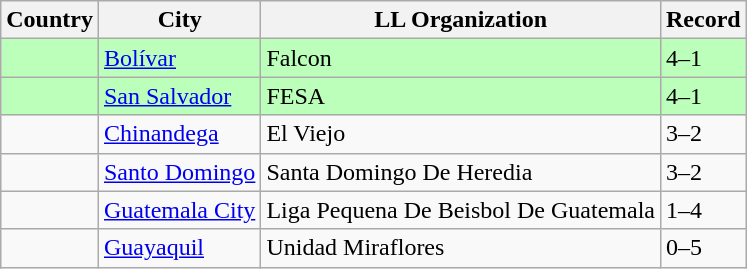<table class="wikitable">
<tr>
<th>Country</th>
<th>City</th>
<th>LL Organization</th>
<th>Record</th>
</tr>
<tr bgcolor=#bbffbb>
<td><strong></strong></td>
<td><a href='#'>Bolívar</a></td>
<td>Falcon</td>
<td>4–1</td>
</tr>
<tr bgcolor=#bbffbb>
<td><strong></strong></td>
<td><a href='#'>San Salvador</a></td>
<td>FESA</td>
<td>4–1</td>
</tr>
<tr>
<td><strong></strong></td>
<td><a href='#'>Chinandega</a></td>
<td>El Viejo</td>
<td>3–2</td>
</tr>
<tr>
<td><strong></strong></td>
<td><a href='#'>Santo Domingo</a></td>
<td>Santa Domingo De Heredia</td>
<td>3–2</td>
</tr>
<tr>
<td><strong></strong></td>
<td><a href='#'>Guatemala City</a></td>
<td>Liga Pequena De Beisbol De Guatemala</td>
<td>1–4</td>
</tr>
<tr>
<td><strong></strong></td>
<td><a href='#'>Guayaquil</a></td>
<td>Unidad Miraflores</td>
<td>0–5</td>
</tr>
</table>
